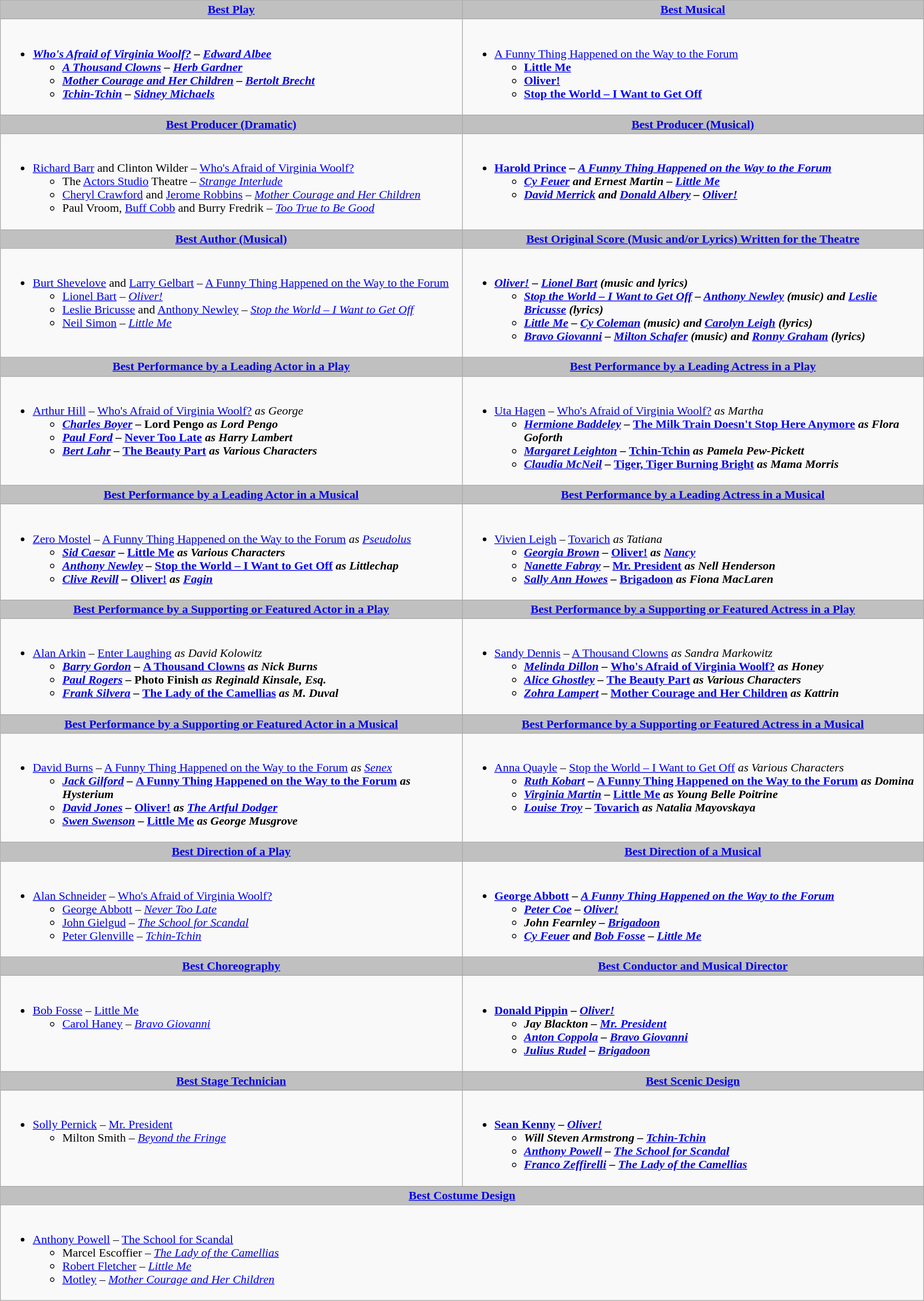<table class=wikitable>
<tr>
<th style="background:#C0C0C0;" ! width="50%"><a href='#'>Best Play</a></th>
<th style="background:#C0C0C0;" ! width="50%"><a href='#'>Best Musical</a></th>
</tr>
<tr>
<td valign="top"><br><ul><li><strong><em><a href='#'>Who's Afraid of Virginia Woolf?</a><em> – <a href='#'>Edward Albee</a><strong><ul><li></em><a href='#'>A Thousand Clowns</a><em> – <a href='#'>Herb Gardner</a></li><li></em><a href='#'>Mother Courage and Her Children</a><em> – <a href='#'>Bertolt Brecht</a></li><li></em><a href='#'>Tchin-Tchin</a><em> – <a href='#'>Sidney Michaels</a></li></ul></li></ul></td>
<td valign="top"><br><ul><li></em></strong><a href='#'>A Funny Thing Happened on the Way to the Forum</a><strong><em><ul><li></em><a href='#'>Little Me</a><em></li><li></em><a href='#'>Oliver!</a><em></li><li></em><a href='#'>Stop the World – I Want to Get Off</a><em></li></ul></li></ul></td>
</tr>
<tr>
<th style="background:#C0C0C0;" ! width="50%"><a href='#'>Best Producer (Dramatic)</a></th>
<th style="background:#C0C0C0;" ! width="50%"><a href='#'>Best Producer (Musical)</a></th>
</tr>
<tr>
<td valign="top"><br><ul><li></strong><a href='#'>Richard Barr</a> and Clinton Wilder – </em><a href='#'>Who's Afraid of Virginia Woolf?</a></em></strong><ul><li>The <a href='#'>Actors Studio</a> Theatre – <em><a href='#'>Strange Interlude</a></em></li><li><a href='#'>Cheryl Crawford</a> and <a href='#'>Jerome Robbins</a> – <em><a href='#'>Mother Courage and Her Children</a></em></li><li>Paul Vroom, <a href='#'>Buff Cobb</a> and Burry Fredrik – <em><a href='#'>Too True to Be Good</a></em></li></ul></li></ul></td>
<td valign="top"><br><ul><li><strong><a href='#'>Harold Prince</a> – <em><a href='#'>A Funny Thing Happened on the Way to the Forum</a><strong><em><ul><li><a href='#'>Cy Feuer</a> and Ernest Martin – </em><a href='#'>Little Me</a><em></li><li><a href='#'>David Merrick</a> and <a href='#'>Donald Albery</a> – </em><a href='#'>Oliver!</a><em></li></ul></li></ul></td>
</tr>
<tr>
<th style="background:#C0C0C0;" ! style="width="50%"><a href='#'>Best Author (Musical)</a></th>
<th style="background:#C0C0C0;" ! style="width="50%"><a href='#'>Best Original Score (Music and/or Lyrics) Written for the Theatre</a></th>
</tr>
<tr>
<td valign="top"><br><ul><li></strong><a href='#'>Burt Shevelove</a> and <a href='#'>Larry Gelbart</a> – </em><a href='#'>A Funny Thing Happened on the Way to the Forum</a></em></strong><ul><li><a href='#'>Lionel Bart</a> – <em><a href='#'>Oliver!</a></em></li><li><a href='#'>Leslie Bricusse</a> and <a href='#'>Anthony Newley</a> – <em><a href='#'>Stop the World – I Want to Get Off</a></em></li><li><a href='#'>Neil Simon</a> – <em><a href='#'>Little Me</a></em></li></ul></li></ul></td>
<td valign="top"><br><ul><li><strong><em><a href='#'>Oliver!</a><em> – <a href='#'>Lionel Bart</a> (music and lyrics)<strong><ul><li></em><a href='#'>Stop the World – I Want to Get Off</a><em> – <a href='#'>Anthony Newley</a> (music) and <a href='#'>Leslie Bricusse</a> (lyrics)</li><li></em><a href='#'>Little Me</a><em> – <a href='#'>Cy Coleman</a> (music) and <a href='#'>Carolyn Leigh</a> (lyrics)</li><li></em><a href='#'>Bravo Giovanni</a><em> – <a href='#'>Milton Schafer</a> (music) and <a href='#'>Ronny Graham</a> (lyrics)</li></ul></li></ul></td>
</tr>
<tr>
<th style="background:#C0C0C0;" ! style="width="50%"><a href='#'>Best Performance by a Leading Actor in a Play</a></th>
<th style="background:#C0C0C0;" ! style="width="50%"><a href='#'>Best Performance by a Leading Actress in a Play</a></th>
</tr>
<tr>
<td valign="top"><br><ul><li></strong><a href='#'>Arthur Hill</a> – </em><a href='#'>Who's Afraid of Virginia Woolf?</a><em> as George<strong><ul><li><a href='#'>Charles Boyer</a> – </em>Lord Pengo<em> as Lord Pengo</li><li><a href='#'>Paul Ford</a> – </em><a href='#'>Never Too Late</a><em> as Harry Lambert</li><li><a href='#'>Bert Lahr</a> – </em><a href='#'>The Beauty Part</a><em> as Various Characters</li></ul></li></ul></td>
<td valign="top"><br><ul><li></strong><a href='#'>Uta Hagen</a> – </em><a href='#'>Who's Afraid of Virginia Woolf?</a><em> as Martha<strong><ul><li><a href='#'>Hermione Baddeley</a> – </em><a href='#'>The Milk Train Doesn't Stop Here Anymore</a><em> as Flora Goforth</li><li><a href='#'>Margaret Leighton</a> – </em><a href='#'>Tchin-Tchin</a><em> as Pamela Pew-Pickett</li><li><a href='#'>Claudia McNeil</a> – </em><a href='#'>Tiger, Tiger Burning Bright</a><em> as Mama Morris</li></ul></li></ul></td>
</tr>
<tr>
<th style="background:#C0C0C0;" ! style="width="50%"><a href='#'>Best Performance by a Leading Actor in a Musical</a></th>
<th style="background:#C0C0C0;" ! style="width="50%"><a href='#'>Best Performance by a Leading Actress in a Musical</a></th>
</tr>
<tr>
<td valign="top"><br><ul><li></strong><a href='#'>Zero Mostel</a> – </em><a href='#'>A Funny Thing Happened on the Way to the Forum</a><em> as <a href='#'>Pseudolus</a><strong><ul><li><a href='#'>Sid Caesar</a> – </em><a href='#'>Little Me</a><em> as Various Characters</li><li><a href='#'>Anthony Newley</a> – </em><a href='#'>Stop the World – I Want to Get Off</a><em> as Littlechap</li><li><a href='#'>Clive Revill</a> – </em><a href='#'>Oliver!</a><em> as <a href='#'>Fagin</a></li></ul></li></ul></td>
<td valign="top"><br><ul><li></strong><a href='#'>Vivien Leigh</a> – </em><a href='#'>Tovarich</a><em> as Tatiana<strong><ul><li><a href='#'>Georgia Brown</a> – </em><a href='#'>Oliver!</a><em> as <a href='#'>Nancy</a></li><li><a href='#'>Nanette Fabray</a> – </em><a href='#'>Mr. President</a><em> as Nell Henderson</li><li><a href='#'>Sally Ann Howes</a> – </em><a href='#'>Brigadoon</a><em> as Fiona MacLaren</li></ul></li></ul></td>
</tr>
<tr>
<th style="background:#C0C0C0;" ! style="width="50%"><a href='#'>Best Performance by a Supporting or Featured Actor in a Play</a></th>
<th style="background:#C0C0C0;" ! style="width="50%"><a href='#'>Best Performance by a Supporting or Featured Actress in a Play</a></th>
</tr>
<tr>
<td valign="top"><br><ul><li></strong><a href='#'>Alan Arkin</a> – </em><a href='#'>Enter Laughing</a><em> as David Kolowitz<strong><ul><li><a href='#'>Barry Gordon</a> – </em><a href='#'>A Thousand Clowns</a><em> as Nick Burns</li><li><a href='#'>Paul Rogers</a> – </em>Photo Finish<em> as Reginald Kinsale, Esq.</li><li><a href='#'>Frank Silvera</a> – </em><a href='#'>The Lady of the Camellias</a><em> as M. Duval</li></ul></li></ul></td>
<td valign="top"><br><ul><li></strong><a href='#'>Sandy Dennis</a> – </em><a href='#'>A Thousand Clowns</a><em> as Sandra Markowitz<strong><ul><li><a href='#'>Melinda Dillon</a> – </em><a href='#'>Who's Afraid of Virginia Woolf?</a><em> as Honey</li><li><a href='#'>Alice Ghostley</a> – </em><a href='#'>The Beauty Part</a><em> as Various Characters</li><li><a href='#'>Zohra Lampert</a> – </em><a href='#'>Mother Courage and Her Children</a><em> as Kattrin</li></ul></li></ul></td>
</tr>
<tr>
<th style="background:#C0C0C0;" ! style="width="50%"><a href='#'>Best Performance by a Supporting or Featured Actor in a Musical</a></th>
<th style="background:#C0C0C0;" ! style="width="50%"><a href='#'>Best Performance by a Supporting or Featured Actress in a Musical</a></th>
</tr>
<tr>
<td valign="top"><br><ul><li></strong><a href='#'>David Burns</a> – </em><a href='#'>A Funny Thing Happened on the Way to the Forum</a><em> as <a href='#'>Senex</a><strong><ul><li><a href='#'>Jack Gilford</a> – </em><a href='#'>A Funny Thing Happened on the Way to the Forum</a><em> as Hysterium</li><li><a href='#'>David Jones</a> – </em><a href='#'>Oliver!</a><em> as <a href='#'>The Artful Dodger</a></li><li><a href='#'>Swen Swenson</a> – </em><a href='#'>Little Me</a><em> as George Musgrove</li></ul></li></ul></td>
<td valign="top"><br><ul><li></strong><a href='#'>Anna Quayle</a> – </em><a href='#'>Stop the World – I Want to Get Off</a><em> as Various Characters<strong><ul><li><a href='#'>Ruth Kobart</a> – </em><a href='#'>A Funny Thing Happened on the Way to the Forum</a><em> as Domina</li><li><a href='#'>Virginia Martin</a> – </em><a href='#'>Little Me</a><em> as Young Belle Poitrine</li><li><a href='#'>Louise Troy</a> – </em><a href='#'>Tovarich</a><em> as Natalia Mayovskaya</li></ul></li></ul></td>
</tr>
<tr>
<th style="background:#C0C0C0;" ! style="width="50%"><a href='#'>Best Direction of a Play</a></th>
<th style="background:#C0C0C0;" ! style="width="50%"><a href='#'>Best Direction of a Musical</a></th>
</tr>
<tr>
<td valign="top"><br><ul><li></strong><a href='#'>Alan Schneider</a> – </em><a href='#'>Who's Afraid of Virginia Woolf?</a></em></strong><ul><li><a href='#'>George Abbott</a> – <em><a href='#'>Never Too Late</a></em></li><li><a href='#'>John Gielgud</a> – <em><a href='#'>The School for Scandal</a></em></li><li><a href='#'>Peter Glenville</a> – <em><a href='#'>Tchin-Tchin</a></em></li></ul></li></ul></td>
<td valign="top"><br><ul><li><strong><a href='#'>George Abbott</a> – <em><a href='#'>A Funny Thing Happened on the Way to the Forum</a><strong><em><ul><li><a href='#'>Peter Coe</a> – </em><a href='#'>Oliver!</a><em></li><li>John Fearnley – </em><a href='#'>Brigadoon</a><em></li><li><a href='#'>Cy Feuer</a> and <a href='#'>Bob Fosse</a> – </em><a href='#'>Little Me</a><em></li></ul></li></ul></td>
</tr>
<tr>
<th style="background:#C0C0C0;" ! style="width="50%"><a href='#'>Best Choreography</a></th>
<th style="background:#C0C0C0;" ! style="width="50%"><a href='#'>Best Conductor and Musical Director</a></th>
</tr>
<tr>
<td valign="top"><br><ul><li></strong><a href='#'>Bob Fosse</a> – </em><a href='#'>Little Me</a></em></strong><ul><li><a href='#'>Carol Haney</a> – <em><a href='#'>Bravo Giovanni</a></em></li></ul></li></ul></td>
<td valign="top"><br><ul><li><strong><a href='#'>Donald Pippin</a> – <em><a href='#'>Oliver!</a><strong><em><ul><li>Jay Blackton – </em><a href='#'>Mr. President</a><em></li><li><a href='#'>Anton Coppola</a> – </em><a href='#'>Bravo Giovanni</a><em></li><li><a href='#'>Julius Rudel</a> – </em><a href='#'>Brigadoon</a><em></li></ul></li></ul></td>
</tr>
<tr>
<th style="background:#C0C0C0;" ! style="width="50%"><a href='#'>Best Stage Technician</a></th>
<th style="background:#C0C0C0;" ! style="width="50%"><a href='#'>Best Scenic Design</a></th>
</tr>
<tr>
<td valign="top"><br><ul><li></strong><a href='#'>Solly Pernick</a> – </em><a href='#'>Mr. President</a></em></strong><ul><li>Milton Smith – <em><a href='#'>Beyond the Fringe</a></em></li></ul></li></ul></td>
<td valign="top"><br><ul><li><strong><a href='#'>Sean Kenny</a> – <em><a href='#'>Oliver!</a><strong><em><ul><li>Will Steven Armstrong – </em><a href='#'>Tchin-Tchin</a><em></li><li><a href='#'>Anthony Powell</a> – </em><a href='#'>The School for Scandal</a><em></li><li><a href='#'>Franco Zeffirelli</a> – </em><a href='#'>The Lady of the Camellias</a><em></li></ul></li></ul></td>
</tr>
<tr>
<th colspan="2" style="background:#C0C0C0;" ! style="width="50%"><a href='#'>Best Costume Design</a></th>
</tr>
<tr>
<td colspan="2" valign="top"><br><ul><li></strong><a href='#'>Anthony Powell</a> – </em><a href='#'>The School for Scandal</a></em></strong><ul><li>Marcel Escoffier – <em><a href='#'>The Lady of the Camellias</a></em></li><li><a href='#'>Robert Fletcher</a> – <em><a href='#'>Little Me</a></em></li><li><a href='#'>Motley</a> – <em><a href='#'>Mother Courage and Her Children</a></em></li></ul></li></ul></td>
</tr>
</table>
